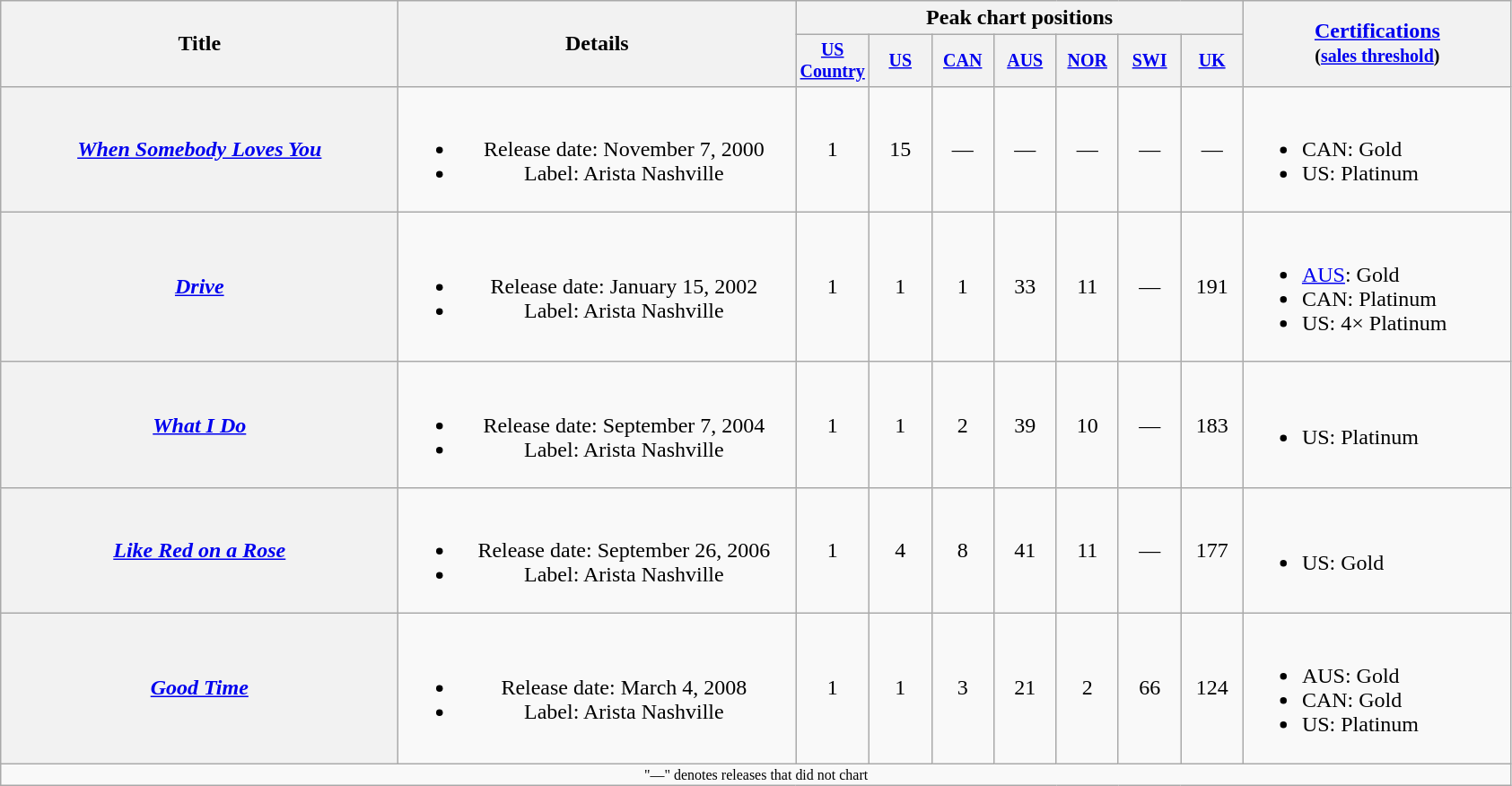<table class="wikitable plainrowheaders" style="text-align:center;">
<tr>
<th rowspan="2" style="width:18em;">Title</th>
<th rowspan="2" style="width:18em;">Details</th>
<th colspan="7">Peak chart positions</th>
<th rowspan="2" style="width:12em;"><a href='#'>Certifications</a><br><small>(<a href='#'>sales threshold</a>)</small></th>
</tr>
<tr style="font-size:smaller;">
<th width="40"><a href='#'>US Country</a><br></th>
<th width="40"><a href='#'>US</a><br></th>
<th width="40"><a href='#'>CAN</a><br></th>
<th width="40"><a href='#'>AUS</a><br></th>
<th width="40"><a href='#'>NOR</a><br></th>
<th width="40"><a href='#'>SWI</a><br></th>
<th width="40"><a href='#'>UK</a><br></th>
</tr>
<tr>
<th scope="row"><em><a href='#'>When Somebody Loves You</a></em></th>
<td><br><ul><li>Release date: November 7, 2000</li><li>Label: Arista Nashville</li></ul></td>
<td>1</td>
<td>15</td>
<td>—</td>
<td>—</td>
<td>—</td>
<td>—</td>
<td>—</td>
<td align="left"><br><ul><li>CAN: Gold</li><li>US: Platinum</li></ul></td>
</tr>
<tr>
<th scope="row"><em><a href='#'>Drive</a></em></th>
<td><br><ul><li>Release date: January 15, 2002</li><li>Label: Arista Nashville</li></ul></td>
<td>1</td>
<td>1</td>
<td>1</td>
<td>33</td>
<td>11</td>
<td>—</td>
<td>191</td>
<td align="left"><br><ul><li><a href='#'>AUS</a>: Gold</li><li>CAN: Platinum</li><li>US: 4× Platinum</li></ul></td>
</tr>
<tr>
<th scope="row"><em><a href='#'>What I Do</a></em></th>
<td><br><ul><li>Release date: September 7, 2004</li><li>Label: Arista Nashville</li></ul></td>
<td>1</td>
<td>1</td>
<td>2</td>
<td>39</td>
<td>10</td>
<td>—</td>
<td>183</td>
<td align="left"><br><ul><li>US: Platinum</li></ul></td>
</tr>
<tr>
<th scope="row"><em><a href='#'>Like Red on a Rose</a></em></th>
<td><br><ul><li>Release date: September 26, 2006</li><li>Label: Arista Nashville</li></ul></td>
<td>1</td>
<td>4</td>
<td>8</td>
<td>41</td>
<td>11</td>
<td>—</td>
<td>177</td>
<td align="left"><br><ul><li>US: Gold</li></ul></td>
</tr>
<tr>
<th scope="row"><em><a href='#'>Good Time</a></em></th>
<td><br><ul><li>Release date: March 4, 2008</li><li>Label: Arista Nashville</li></ul></td>
<td>1</td>
<td>1</td>
<td>3</td>
<td>21</td>
<td>2</td>
<td>66</td>
<td>124</td>
<td align="left"><br><ul><li>AUS: Gold</li><li>CAN: Gold</li><li>US: Platinum</li></ul></td>
</tr>
<tr>
<td colspan="15" style="font-size:8pt">"—" denotes releases that did not chart</td>
</tr>
</table>
